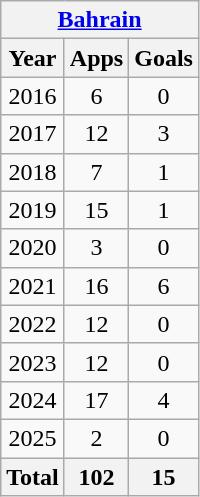<table class="wikitable" style="text-align:center">
<tr>
<th colspan=3><a href='#'>Bahrain</a></th>
</tr>
<tr>
<th>Year</th>
<th>Apps</th>
<th>Goals</th>
</tr>
<tr>
<td>2016</td>
<td>6</td>
<td>0</td>
</tr>
<tr>
<td>2017</td>
<td>12</td>
<td>3</td>
</tr>
<tr>
<td>2018</td>
<td>7</td>
<td>1</td>
</tr>
<tr>
<td>2019</td>
<td>15</td>
<td>1</td>
</tr>
<tr>
<td>2020</td>
<td>3</td>
<td>0</td>
</tr>
<tr>
<td>2021</td>
<td>16</td>
<td>6</td>
</tr>
<tr>
<td>2022</td>
<td>12</td>
<td>0</td>
</tr>
<tr>
<td>2023</td>
<td>12</td>
<td>0</td>
</tr>
<tr>
<td>2024</td>
<td>17</td>
<td>4</td>
</tr>
<tr>
<td>2025</td>
<td>2</td>
<td>0</td>
</tr>
<tr>
<th>Total</th>
<th>102</th>
<th>15</th>
</tr>
</table>
